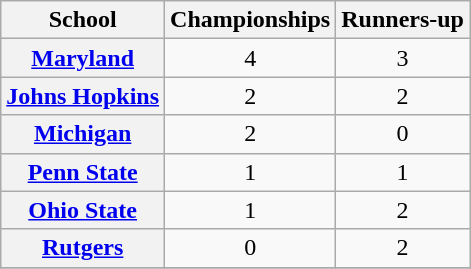<table class="wikitable sortable" style="text-align: center;">
<tr>
<th>School</th>
<th>Championships</th>
<th>Runners-up</th>
</tr>
<tr>
<th><a href='#'>Maryland</a></th>
<td>4</td>
<td>3</td>
</tr>
<tr>
<th><a href='#'>Johns Hopkins</a></th>
<td>2</td>
<td>2</td>
</tr>
<tr>
<th><a href='#'>Michigan</a></th>
<td>2</td>
<td>0</td>
</tr>
<tr>
<th><a href='#'>Penn State</a></th>
<td>1</td>
<td>1</td>
</tr>
<tr>
<th><a href='#'>Ohio State</a></th>
<td>1</td>
<td>2</td>
</tr>
<tr>
<th><a href='#'>Rutgers</a></th>
<td>0</td>
<td>2</td>
</tr>
<tr>
</tr>
</table>
